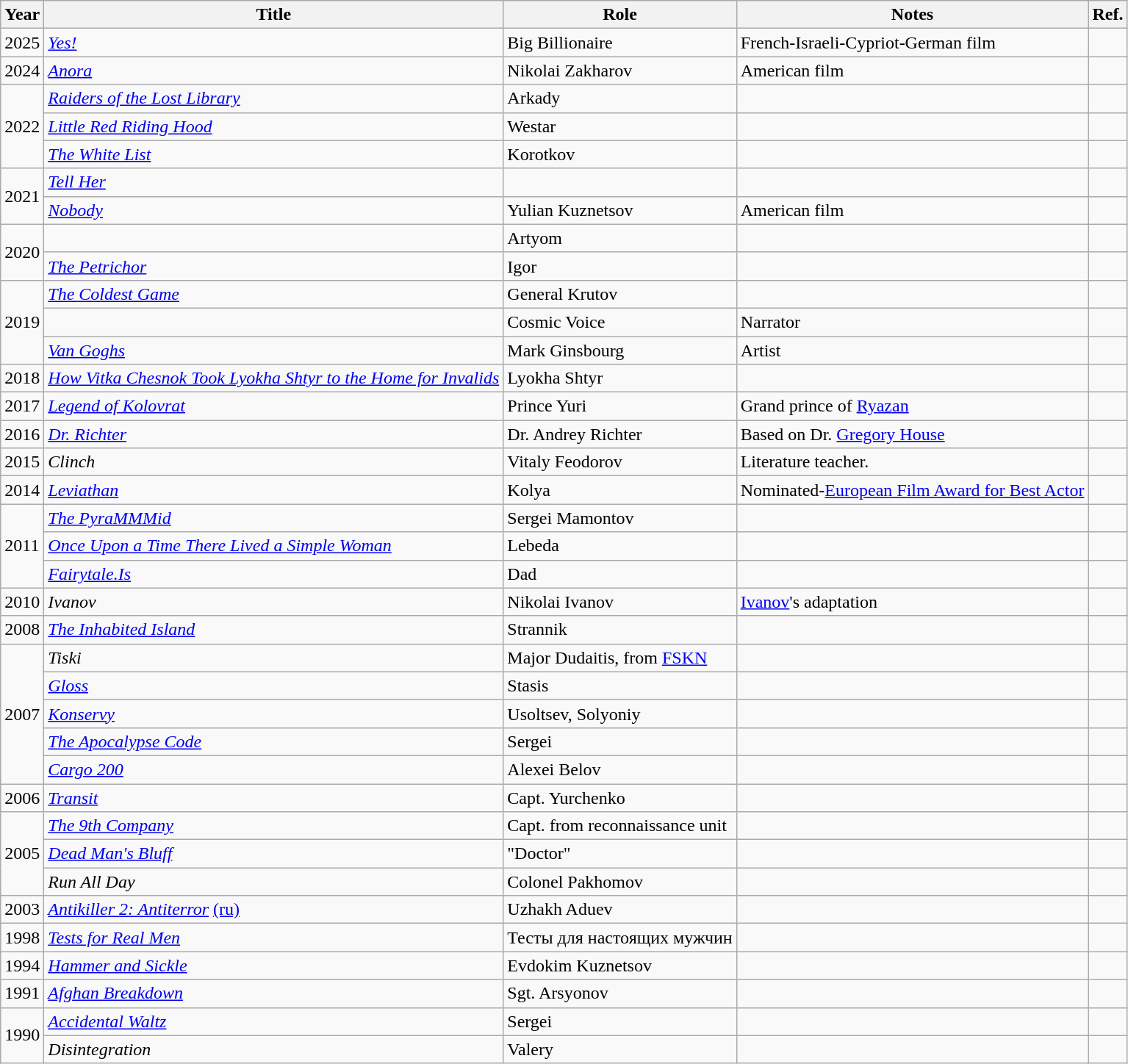<table class="wikitable sortable">
<tr>
<th>Year</th>
<th>Title</th>
<th>Role</th>
<th class="unsortable">Notes</th>
<th>Ref.</th>
</tr>
<tr>
<td>2025</td>
<td><em><a href='#'>Yes!</a></em></td>
<td>Big Billionaire</td>
<td>French-Israeli-Cypriot-German film</td>
<td></td>
</tr>
<tr>
<td>2024</td>
<td><em><a href='#'>Anora</a></em></td>
<td>Nikolai Zakharov</td>
<td>American film</td>
<td></td>
</tr>
<tr>
<td rowspan="3">2022</td>
<td><em><a href='#'>Raiders of the Lost Library</a></em></td>
<td>Arkady</td>
<td></td>
<td></td>
</tr>
<tr>
<td><em><a href='#'>Little Red Riding Hood</a></em></td>
<td>Westar</td>
<td></td>
<td></td>
</tr>
<tr>
<td><em><a href='#'>The White List</a></em></td>
<td>Korotkov</td>
<td></td>
<td></td>
</tr>
<tr>
<td rowspan="2">2021</td>
<td><em><a href='#'>Tell Her</a></em></td>
<td></td>
<td></td>
<td></td>
</tr>
<tr>
<td><em><a href='#'>Nobody</a></em></td>
<td>Yulian Kuznetsov</td>
<td>American film</td>
<td></td>
</tr>
<tr>
<td rowspan="2">2020</td>
<td><em></em></td>
<td>Artyom</td>
<td></td>
<td></td>
</tr>
<tr>
<td><em><a href='#'>The Petrichor</a></em></td>
<td>Igor</td>
<td></td>
<td></td>
</tr>
<tr>
<td rowspan="3">2019</td>
<td><em><a href='#'>The Coldest Game</a></em></td>
<td>General Krutov</td>
<td></td>
<td></td>
</tr>
<tr>
<td><em></em></td>
<td>Cosmic Voice</td>
<td>Narrator</td>
<td></td>
</tr>
<tr>
<td><em><a href='#'>Van Goghs</a></em></td>
<td>Mark Ginsbourg</td>
<td>Artist</td>
<td></td>
</tr>
<tr>
<td>2018</td>
<td><em><a href='#'>How Vitka Chesnok Took Lyokha Shtyr to the Home for Invalids</a></em></td>
<td>Lyokha Shtyr</td>
<td></td>
<td></td>
</tr>
<tr>
<td>2017</td>
<td><em><a href='#'>Legend of Kolovrat</a></em></td>
<td>Prince Yuri</td>
<td>Grand prince of <a href='#'>Ryazan</a></td>
<td></td>
</tr>
<tr>
<td>2016</td>
<td><em><a href='#'>Dr. Richter</a></em></td>
<td>Dr. Andrey Richter</td>
<td>Based on Dr. <a href='#'>Gregory House</a></td>
<td></td>
</tr>
<tr>
<td>2015</td>
<td><em>Clinch</em></td>
<td>Vitaly Feodorov</td>
<td>Literature teacher.</td>
<td></td>
</tr>
<tr>
<td>2014</td>
<td><em><a href='#'>Leviathan</a></em></td>
<td>Kolya</td>
<td>Nominated-<a href='#'>European Film Award for Best Actor</a></td>
<td></td>
</tr>
<tr>
<td rowspan="3">2011</td>
<td><em><a href='#'>The PyraMMMid</a></em></td>
<td>Sergei Mamontov</td>
<td></td>
<td></td>
</tr>
<tr>
<td><em><a href='#'>Once Upon a Time There Lived a Simple Woman</a></em></td>
<td>Lebeda</td>
<td></td>
<td></td>
</tr>
<tr>
<td><em><a href='#'>Fairytale.Is</a></em></td>
<td>Dad</td>
<td></td>
<td></td>
</tr>
<tr>
<td>2010</td>
<td><em>Ivanov</em></td>
<td>Nikolai Ivanov</td>
<td><a href='#'>Ivanov</a>'s adaptation</td>
<td></td>
</tr>
<tr>
<td>2008</td>
<td><em><a href='#'>The Inhabited Island</a></em></td>
<td>Strannik</td>
<td></td>
<td></td>
</tr>
<tr>
<td rowspan="5">2007</td>
<td><em>Tiski</em></td>
<td>Major Dudaitis, from <a href='#'>FSKN</a></td>
<td></td>
<td></td>
</tr>
<tr>
<td><em><a href='#'>Gloss</a></em></td>
<td>Stasis</td>
<td></td>
<td></td>
</tr>
<tr>
<td><em><a href='#'>Konservy</a></em></td>
<td>Usoltsev, Solyoniy</td>
<td></td>
<td></td>
</tr>
<tr>
<td><em><a href='#'>The Apocalypse Code</a></em></td>
<td>Sergei</td>
<td></td>
<td></td>
</tr>
<tr>
<td><em><a href='#'>Cargo 200</a></em></td>
<td>Alexei Belov</td>
<td></td>
<td></td>
</tr>
<tr>
<td>2006</td>
<td><em><a href='#'>Transit</a></em></td>
<td>Capt. Yurchenko</td>
<td></td>
<td></td>
</tr>
<tr>
<td rowspan="3">2005</td>
<td><em><a href='#'>The 9th Company</a></em></td>
<td>Capt. from reconnaissance unit</td>
<td></td>
<td></td>
</tr>
<tr>
<td><em><a href='#'>Dead Man's Bluff</a></em></td>
<td>"Doctor"</td>
<td></td>
<td></td>
</tr>
<tr>
<td><em>Run All Day</em></td>
<td>Colonel Pakhomov</td>
<td></td>
<td></td>
</tr>
<tr>
<td>2003</td>
<td><em><a href='#'>Antikiller 2: Antiterror</a></em> <a href='#'>(ru)</a></td>
<td>Uzhakh Aduev</td>
<td></td>
<td></td>
</tr>
<tr>
<td>1998</td>
<td><em><a href='#'>Tests for Real Men</a></em></td>
<td>Тесты для настоящих мужчин</td>
<td></td>
<td></td>
</tr>
<tr>
<td>1994</td>
<td><em><a href='#'>Hammer and Sickle</a></em></td>
<td>Evdokim Kuznetsov</td>
<td></td>
<td></td>
</tr>
<tr>
<td rowspan="1">1991</td>
<td><em><a href='#'>Afghan Breakdown</a></em></td>
<td>Sgt. Arsyonov</td>
<td></td>
<td></td>
</tr>
<tr>
<td rowspan="2">1990</td>
<td><em><a href='#'>Accidental Waltz</a></em></td>
<td>Sergei</td>
<td></td>
<td></td>
</tr>
<tr>
<td><em>Disintegration</em></td>
<td>Valery</td>
<td></td>
<td></td>
</tr>
</table>
